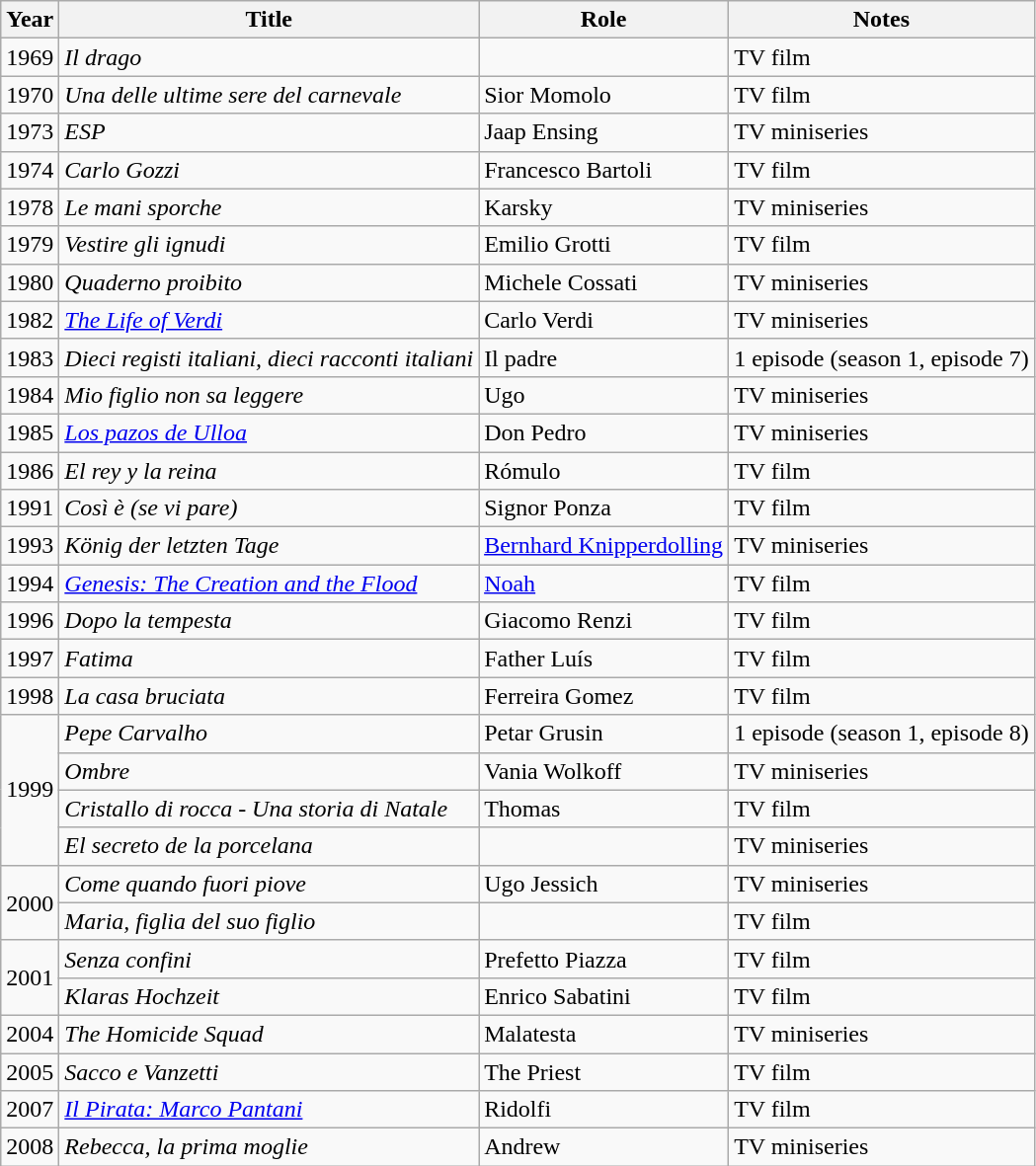<table class="wikitable plainrowheaders sortable">
<tr>
<th scope="col">Year</th>
<th scope="col">Title</th>
<th scope="col">Role</th>
<th scope="col">Notes</th>
</tr>
<tr>
<td>1969</td>
<td><em>Il drago</em></td>
<td></td>
<td>TV film</td>
</tr>
<tr>
<td>1970</td>
<td><em>Una delle ultime sere del carnevale</em></td>
<td>Sior Momolo</td>
<td>TV film</td>
</tr>
<tr>
<td>1973</td>
<td><em>ESP</em></td>
<td>Jaap Ensing</td>
<td>TV miniseries</td>
</tr>
<tr>
<td>1974</td>
<td><em>Carlo Gozzi</em></td>
<td>Francesco Bartoli</td>
<td>TV film</td>
</tr>
<tr>
<td>1978</td>
<td><em>Le mani sporche</em></td>
<td>Karsky</td>
<td>TV miniseries</td>
</tr>
<tr>
<td>1979</td>
<td><em>Vestire gli ignudi</em></td>
<td>Emilio Grotti</td>
<td>TV film</td>
</tr>
<tr>
<td>1980</td>
<td><em>Quaderno proibito</em></td>
<td>Michele Cossati</td>
<td>TV miniseries</td>
</tr>
<tr>
<td>1982</td>
<td><em><a href='#'>The Life of Verdi</a></em></td>
<td>Carlo Verdi</td>
<td>TV miniseries</td>
</tr>
<tr>
<td>1983</td>
<td><em>Dieci registi italiani, dieci racconti italiani</em></td>
<td>Il padre</td>
<td>1 episode (season 1, episode 7)</td>
</tr>
<tr>
<td>1984</td>
<td><em>Mio figlio non sa leggere</em></td>
<td>Ugo</td>
<td>TV miniseries</td>
</tr>
<tr>
<td>1985</td>
<td><em><a href='#'>Los pazos de Ulloa</a></em></td>
<td>Don Pedro</td>
<td>TV miniseries</td>
</tr>
<tr>
<td>1986</td>
<td><em>El rey y la reina</em></td>
<td>Rómulo</td>
<td>TV film</td>
</tr>
<tr>
<td>1991</td>
<td><em>Così è (se vi pare)</em></td>
<td>Signor Ponza</td>
<td>TV film</td>
</tr>
<tr>
<td>1993</td>
<td><em>König der letzten Tage</em></td>
<td><a href='#'>Bernhard Knipperdolling</a></td>
<td>TV miniseries</td>
</tr>
<tr>
<td>1994</td>
<td><em><a href='#'>Genesis: The Creation and the Flood</a></em></td>
<td><a href='#'>Noah</a></td>
<td>TV film</td>
</tr>
<tr>
<td>1996</td>
<td><em>Dopo la tempesta</em></td>
<td>Giacomo Renzi</td>
<td>TV film</td>
</tr>
<tr>
<td>1997</td>
<td><em>Fatima</em></td>
<td>Father Luís</td>
<td>TV film</td>
</tr>
<tr>
<td>1998</td>
<td><em>La casa bruciata</em></td>
<td>Ferreira Gomez</td>
<td>TV film</td>
</tr>
<tr>
<td rowspan=4>1999</td>
<td><em>Pepe Carvalho</em></td>
<td>Petar Grusin</td>
<td>1 episode (season 1, episode 8)</td>
</tr>
<tr>
<td><em>Ombre</em></td>
<td>Vania Wolkoff</td>
<td>TV miniseries</td>
</tr>
<tr>
<td><em>Cristallo di rocca - Una storia di Natale</em></td>
<td>Thomas</td>
<td>TV film</td>
</tr>
<tr>
<td><em>El secreto de la porcelana</em></td>
<td></td>
<td>TV miniseries</td>
</tr>
<tr>
<td rowspan=2>2000</td>
<td><em>Come quando fuori piove</em></td>
<td>Ugo Jessich</td>
<td>TV miniseries</td>
</tr>
<tr>
<td><em>Maria, figlia del suo figlio</em></td>
<td></td>
<td>TV film</td>
</tr>
<tr>
<td rowspan=2>2001</td>
<td><em>Senza confini</em></td>
<td>Prefetto Piazza</td>
<td>TV film</td>
</tr>
<tr>
<td><em>Klaras Hochzeit</em></td>
<td>Enrico Sabatini</td>
<td>TV film</td>
</tr>
<tr>
<td>2004</td>
<td><em>The Homicide Squad</em></td>
<td>Malatesta</td>
<td>TV miniseries</td>
</tr>
<tr>
<td>2005</td>
<td><em>Sacco e Vanzetti</em></td>
<td>The Priest</td>
<td>TV film</td>
</tr>
<tr>
<td>2007</td>
<td><em><a href='#'>Il Pirata: Marco Pantani</a></em></td>
<td>Ridolfi</td>
<td>TV film</td>
</tr>
<tr>
<td>2008</td>
<td><em>Rebecca, la prima moglie</em></td>
<td>Andrew</td>
<td>TV miniseries</td>
</tr>
</table>
